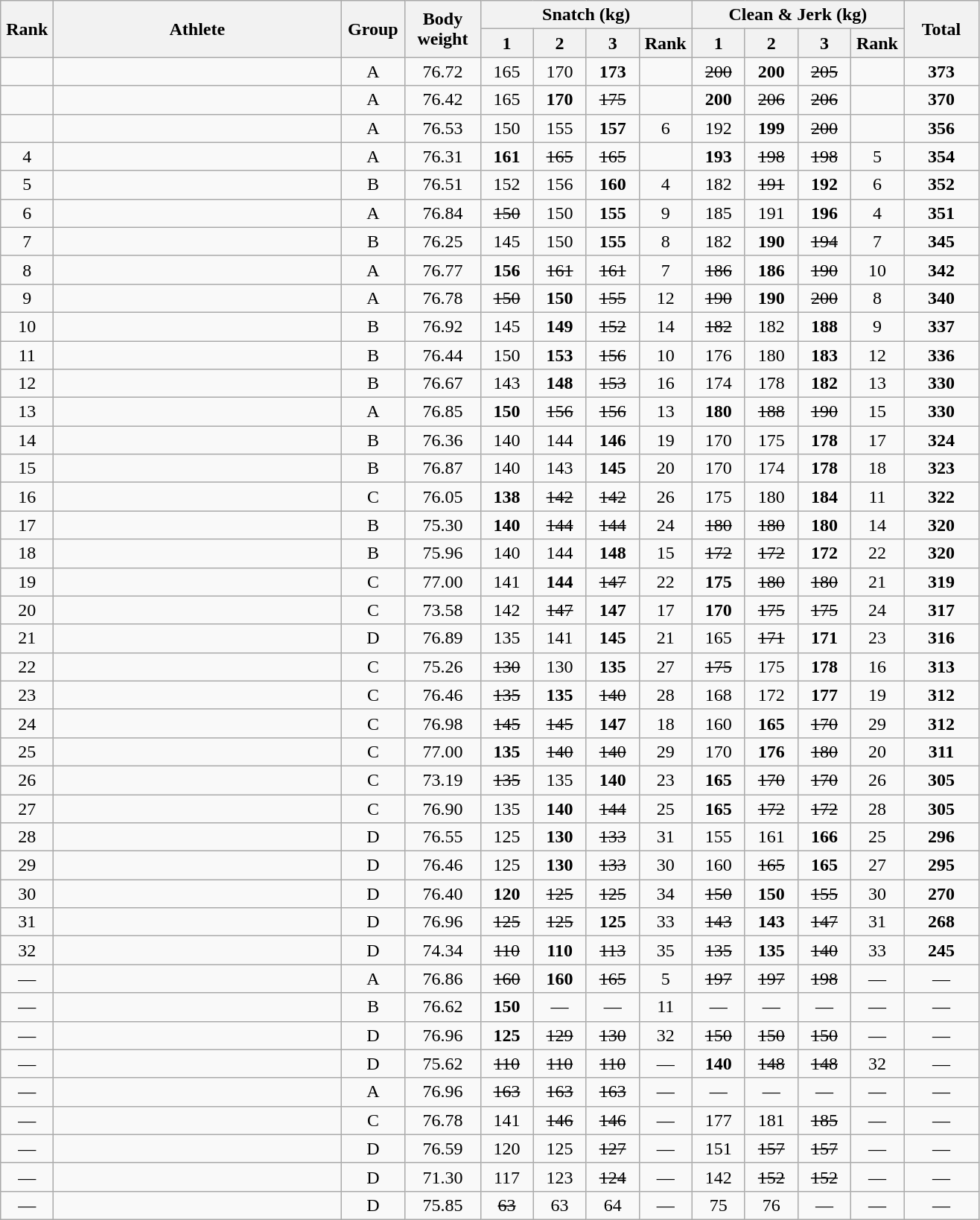<table class = "wikitable" style="text-align:center;">
<tr>
<th rowspan=2 width=40>Rank</th>
<th rowspan=2 width=250>Athlete</th>
<th rowspan=2 width=50>Group</th>
<th rowspan=2 width=60>Body weight</th>
<th colspan=4>Snatch (kg)</th>
<th colspan=4>Clean & Jerk (kg)</th>
<th rowspan=2 width=60>Total</th>
</tr>
<tr>
<th width=40>1</th>
<th width=40>2</th>
<th width=40>3</th>
<th width=40>Rank</th>
<th width=40>1</th>
<th width=40>2</th>
<th width=40>3</th>
<th width=40>Rank</th>
</tr>
<tr>
<td></td>
<td align=left></td>
<td>A</td>
<td>76.72</td>
<td>165</td>
<td>170</td>
<td><strong>173</strong></td>
<td></td>
<td><s>200 </s></td>
<td><strong>200</strong></td>
<td><s>205 </s></td>
<td></td>
<td><strong>373</strong></td>
</tr>
<tr>
<td></td>
<td align=left></td>
<td>A</td>
<td>76.42</td>
<td>165</td>
<td><strong>170</strong></td>
<td><s>175 </s></td>
<td></td>
<td><strong>200</strong></td>
<td><s>206 </s></td>
<td><s>206 </s></td>
<td></td>
<td><strong>370</strong></td>
</tr>
<tr>
<td></td>
<td align=left></td>
<td>A</td>
<td>76.53</td>
<td>150</td>
<td>155</td>
<td><strong>157</strong></td>
<td>6</td>
<td>192</td>
<td><strong>199</strong></td>
<td><s>200 </s></td>
<td></td>
<td><strong>356</strong></td>
</tr>
<tr>
<td>4</td>
<td align=left></td>
<td>A</td>
<td>76.31</td>
<td><strong>161</strong></td>
<td><s>165 </s></td>
<td><s>165 </s></td>
<td></td>
<td><strong>193</strong></td>
<td><s>198 </s></td>
<td><s>198 </s></td>
<td>5</td>
<td><strong>354</strong></td>
</tr>
<tr>
<td>5</td>
<td align=left></td>
<td>B</td>
<td>76.51</td>
<td>152</td>
<td>156</td>
<td><strong>160</strong></td>
<td>4</td>
<td>182</td>
<td><s>191 </s></td>
<td><strong>192</strong></td>
<td>6</td>
<td><strong>352</strong></td>
</tr>
<tr>
<td>6</td>
<td align=left></td>
<td>A</td>
<td>76.84</td>
<td><s>150 </s></td>
<td>150</td>
<td><strong>155</strong></td>
<td>9</td>
<td>185</td>
<td>191</td>
<td><strong>196</strong></td>
<td>4</td>
<td><strong>351</strong></td>
</tr>
<tr>
<td>7</td>
<td align=left></td>
<td>B</td>
<td>76.25</td>
<td>145</td>
<td>150</td>
<td><strong>155</strong></td>
<td>8</td>
<td>182</td>
<td><strong>190</strong></td>
<td><s>194 </s></td>
<td>7</td>
<td><strong>345</strong></td>
</tr>
<tr>
<td>8</td>
<td align=left></td>
<td>A</td>
<td>76.77</td>
<td><strong>156</strong></td>
<td><s>161 </s></td>
<td><s>161 </s></td>
<td>7</td>
<td><s>186 </s></td>
<td><strong>186</strong></td>
<td><s>190 </s></td>
<td>10</td>
<td><strong>342</strong></td>
</tr>
<tr>
<td>9</td>
<td align=left></td>
<td>A</td>
<td>76.78</td>
<td><s>150 </s></td>
<td><strong>150</strong></td>
<td><s>155 </s></td>
<td>12</td>
<td><s>190 </s></td>
<td><strong>190</strong></td>
<td><s>200 </s></td>
<td>8</td>
<td><strong>340</strong></td>
</tr>
<tr>
<td>10</td>
<td align=left></td>
<td>B</td>
<td>76.92</td>
<td>145</td>
<td><strong>149</strong></td>
<td><s>152 </s></td>
<td>14</td>
<td><s>182 </s></td>
<td>182</td>
<td><strong>188</strong></td>
<td>9</td>
<td><strong>337</strong></td>
</tr>
<tr>
<td>11</td>
<td align=left></td>
<td>B</td>
<td>76.44</td>
<td>150</td>
<td><strong>153</strong></td>
<td><s>156 </s></td>
<td>10</td>
<td>176</td>
<td>180</td>
<td><strong>183</strong></td>
<td>12</td>
<td><strong>336</strong></td>
</tr>
<tr>
<td>12</td>
<td align=left></td>
<td>B</td>
<td>76.67</td>
<td>143</td>
<td><strong>148</strong></td>
<td><s>153 </s></td>
<td>16</td>
<td>174</td>
<td>178</td>
<td><strong>182</strong></td>
<td>13</td>
<td><strong>330</strong></td>
</tr>
<tr>
<td>13</td>
<td align=left></td>
<td>A</td>
<td>76.85</td>
<td><strong>150</strong></td>
<td><s>156 </s></td>
<td><s>156 </s></td>
<td>13</td>
<td><strong>180</strong></td>
<td><s>188 </s></td>
<td><s>190 </s></td>
<td>15</td>
<td><strong>330</strong></td>
</tr>
<tr>
<td>14</td>
<td align=left></td>
<td>B</td>
<td>76.36</td>
<td>140</td>
<td>144</td>
<td><strong>146</strong></td>
<td>19</td>
<td>170</td>
<td>175</td>
<td><strong>178</strong></td>
<td>17</td>
<td><strong>324</strong></td>
</tr>
<tr>
<td>15</td>
<td align=left></td>
<td>B</td>
<td>76.87</td>
<td>140</td>
<td>143</td>
<td><strong>145</strong></td>
<td>20</td>
<td>170</td>
<td>174</td>
<td><strong>178</strong></td>
<td>18</td>
<td><strong>323</strong></td>
</tr>
<tr>
<td>16</td>
<td align=left></td>
<td>C</td>
<td>76.05</td>
<td><strong>138</strong></td>
<td><s>142 </s></td>
<td><s>142 </s></td>
<td>26</td>
<td>175</td>
<td>180</td>
<td><strong>184</strong></td>
<td>11</td>
<td><strong>322</strong></td>
</tr>
<tr>
<td>17</td>
<td align=left></td>
<td>B</td>
<td>75.30</td>
<td><strong>140</strong></td>
<td><s>144 </s></td>
<td><s>144 </s></td>
<td>24</td>
<td><s>180 </s></td>
<td><s>180 </s></td>
<td><strong>180</strong></td>
<td>14</td>
<td><strong>320</strong></td>
</tr>
<tr>
<td>18</td>
<td align=left></td>
<td>B</td>
<td>75.96</td>
<td>140</td>
<td>144</td>
<td><strong>148</strong></td>
<td>15</td>
<td><s>172 </s></td>
<td><s>172 </s></td>
<td><strong>172</strong></td>
<td>22</td>
<td><strong>320</strong></td>
</tr>
<tr>
<td>19</td>
<td align=left></td>
<td>C</td>
<td>77.00</td>
<td>141</td>
<td><strong>144</strong></td>
<td><s>147 </s></td>
<td>22</td>
<td><strong>175</strong></td>
<td><s>180 </s></td>
<td><s>180 </s></td>
<td>21</td>
<td><strong>319</strong></td>
</tr>
<tr>
<td>20</td>
<td align=left></td>
<td>C</td>
<td>73.58</td>
<td>142</td>
<td><s>147 </s></td>
<td><strong>147</strong></td>
<td>17</td>
<td><strong>170</strong></td>
<td><s>175 </s></td>
<td><s>175 </s></td>
<td>24</td>
<td><strong>317</strong></td>
</tr>
<tr>
<td>21</td>
<td align=left></td>
<td>D</td>
<td>76.89</td>
<td>135</td>
<td>141</td>
<td><strong>145</strong></td>
<td>21</td>
<td>165</td>
<td><s>171 </s></td>
<td><strong>171</strong></td>
<td>23</td>
<td><strong>316</strong></td>
</tr>
<tr>
<td>22</td>
<td align=left></td>
<td>C</td>
<td>75.26</td>
<td><s>130 </s></td>
<td>130</td>
<td><strong>135</strong></td>
<td>27</td>
<td><s>175 </s></td>
<td>175</td>
<td><strong>178</strong></td>
<td>16</td>
<td><strong>313</strong></td>
</tr>
<tr>
<td>23</td>
<td align=left></td>
<td>C</td>
<td>76.46</td>
<td><s>135 </s></td>
<td><strong>135</strong></td>
<td><s>140 </s></td>
<td>28</td>
<td>168</td>
<td>172</td>
<td><strong>177</strong></td>
<td>19</td>
<td><strong>312 </strong></td>
</tr>
<tr>
<td>24</td>
<td align=left></td>
<td>C</td>
<td>76.98</td>
<td><s>145 </s></td>
<td><s>145 </s></td>
<td><strong>147</strong></td>
<td>18</td>
<td>160</td>
<td><strong>165</strong></td>
<td><s>170 </s></td>
<td>29</td>
<td><strong>312</strong></td>
</tr>
<tr>
<td>25</td>
<td align=left></td>
<td>C</td>
<td>77.00</td>
<td><strong>135</strong></td>
<td><s>140 </s></td>
<td><s>140 </s></td>
<td>29</td>
<td>170</td>
<td><strong>176</strong></td>
<td><s>180 </s></td>
<td>20</td>
<td><strong>311</strong></td>
</tr>
<tr>
<td>26</td>
<td align=left></td>
<td>C</td>
<td>73.19</td>
<td><s>135 </s></td>
<td>135</td>
<td><strong>140</strong></td>
<td>23</td>
<td><strong>165</strong></td>
<td><s>170 </s></td>
<td><s>170 </s></td>
<td>26</td>
<td><strong>305</strong></td>
</tr>
<tr>
<td>27</td>
<td align=left></td>
<td>C</td>
<td>76.90</td>
<td>135</td>
<td><strong>140</strong></td>
<td><s>144 </s></td>
<td>25</td>
<td><strong>165</strong></td>
<td><s>172 </s></td>
<td><s>172 </s></td>
<td>28</td>
<td><strong>305</strong></td>
</tr>
<tr>
<td>28</td>
<td align=left></td>
<td>D</td>
<td>76.55</td>
<td>125</td>
<td><strong>130</strong></td>
<td><s>133 </s></td>
<td>31</td>
<td>155</td>
<td>161</td>
<td><strong>166</strong></td>
<td>25</td>
<td><strong>296</strong></td>
</tr>
<tr>
<td>29</td>
<td align=left></td>
<td>D</td>
<td>76.46</td>
<td>125</td>
<td><strong>130</strong></td>
<td><s>133 </s></td>
<td>30</td>
<td>160</td>
<td><s>165 </s></td>
<td><strong>165</strong></td>
<td>27</td>
<td><strong>295</strong></td>
</tr>
<tr>
<td>30</td>
<td align=left></td>
<td>D</td>
<td>76.40</td>
<td><strong>120</strong></td>
<td><s>125 </s></td>
<td><s>125 </s></td>
<td>34</td>
<td><s>150 </s></td>
<td><strong>150</strong></td>
<td><s>155 </s></td>
<td>30</td>
<td><strong>270</strong></td>
</tr>
<tr>
<td>31</td>
<td align=left></td>
<td>D</td>
<td>76.96</td>
<td><s>125 </s></td>
<td><s>125 </s></td>
<td><strong>125</strong></td>
<td>33</td>
<td><s>143 </s></td>
<td><strong>143</strong></td>
<td><s>147 </s></td>
<td>31</td>
<td><strong>268</strong></td>
</tr>
<tr>
<td>32</td>
<td align=left></td>
<td>D</td>
<td>74.34</td>
<td><s>110 </s></td>
<td><strong>110</strong></td>
<td><s>113 </s></td>
<td>35</td>
<td><s>135 </s></td>
<td><strong>135</strong></td>
<td><s>140 </s></td>
<td>33</td>
<td><strong>245</strong></td>
</tr>
<tr>
<td>—</td>
<td align=left></td>
<td>A</td>
<td>76.86</td>
<td><s>160 </s></td>
<td><strong>160</strong></td>
<td><s>165 </s></td>
<td>5</td>
<td><s>197 </s></td>
<td><s>197 </s></td>
<td><s>198 </s></td>
<td>—</td>
<td>—</td>
</tr>
<tr>
<td>—</td>
<td align=left></td>
<td>B</td>
<td>76.62</td>
<td><strong>150</strong></td>
<td>—</td>
<td>—</td>
<td>11</td>
<td>—</td>
<td>—</td>
<td>—</td>
<td>—</td>
<td>—</td>
</tr>
<tr>
<td>—</td>
<td align=left></td>
<td>D</td>
<td>76.96</td>
<td><strong>125</strong></td>
<td><s>129 </s></td>
<td><s>130 </s></td>
<td>32</td>
<td><s>150 </s></td>
<td><s>150 </s></td>
<td><s>150 </s></td>
<td>—</td>
<td>—</td>
</tr>
<tr>
<td>—</td>
<td align=left></td>
<td>D</td>
<td>75.62</td>
<td><s>110 </s></td>
<td><s>110 </s></td>
<td><s>110 </s></td>
<td>—</td>
<td><strong>140</strong></td>
<td><s>148 </s></td>
<td><s>148 </s></td>
<td>32</td>
<td>—</td>
</tr>
<tr>
<td>—</td>
<td align=left></td>
<td>A</td>
<td>76.96</td>
<td><s>163 </s></td>
<td><s>163 </s></td>
<td><s>163 </s></td>
<td>—</td>
<td>—</td>
<td>—</td>
<td>—</td>
<td>—</td>
<td>—</td>
</tr>
<tr>
<td>—</td>
<td align=left></td>
<td>C</td>
<td>76.78</td>
<td>141</td>
<td><s>146 </s></td>
<td><s>146 </s></td>
<td>—</td>
<td>177</td>
<td>181</td>
<td><s>185 </s></td>
<td>—</td>
<td>—</td>
</tr>
<tr>
<td>—</td>
<td align=left></td>
<td>D</td>
<td>76.59</td>
<td>120</td>
<td>125</td>
<td><s>127 </s></td>
<td>—</td>
<td>151</td>
<td><s>157 </s></td>
<td><s>157 </s></td>
<td>—</td>
<td>—</td>
</tr>
<tr>
<td>—</td>
<td align=left></td>
<td>D</td>
<td>71.30</td>
<td>117</td>
<td>123</td>
<td><s>124 </s></td>
<td>—</td>
<td>142</td>
<td><s>152 </s></td>
<td><s>152 </s></td>
<td>—</td>
<td>—</td>
</tr>
<tr>
<td>—</td>
<td align=left></td>
<td>D</td>
<td>75.85</td>
<td><s>63 </s></td>
<td>63</td>
<td>64</td>
<td>—</td>
<td>75</td>
<td>76</td>
<td>—</td>
<td>—</td>
<td>—</td>
</tr>
</table>
